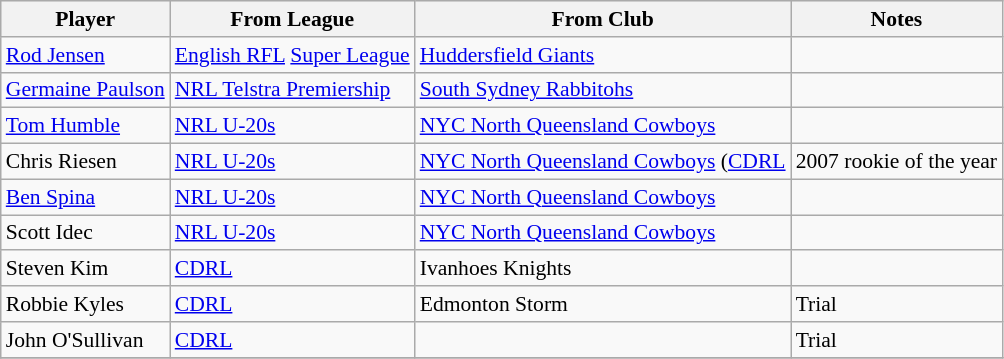<table class="wikitable" style="font-size:90%">
<tr bgcolor="#efefef">
<th width=" ">Player</th>
<th width=" ">From League</th>
<th width=" ">From Club</th>
<th width=" ">Notes</th>
</tr>
<tr>
<td><a href='#'>Rod Jensen</a></td>
<td><a href='#'>English RFL</a> <a href='#'>Super League</a></td>
<td> <a href='#'>Huddersfield Giants</a></td>
<td></td>
</tr>
<tr>
<td><a href='#'>Germaine Paulson</a></td>
<td><a href='#'>NRL Telstra Premiership</a></td>
<td> <a href='#'>South Sydney Rabbitohs</a></td>
<td></td>
</tr>
<tr>
<td><a href='#'>Tom Humble</a></td>
<td><a href='#'>NRL U-20s</a></td>
<td> <a href='#'>NYC North Queensland Cowboys</a></td>
<td></td>
</tr>
<tr>
<td>Chris Riesen</td>
<td><a href='#'>NRL U-20s</a></td>
<td> <a href='#'>NYC North Queensland Cowboys</a> (<a href='#'>CDRL</a></td>
<td>2007 rookie of the year</td>
</tr>
<tr>
<td><a href='#'>Ben Spina</a></td>
<td><a href='#'>NRL U-20s</a></td>
<td> <a href='#'>NYC North Queensland Cowboys</a></td>
<td></td>
</tr>
<tr>
<td>Scott Idec</td>
<td><a href='#'>NRL U-20s</a></td>
<td> <a href='#'>NYC North Queensland Cowboys</a></td>
<td></td>
</tr>
<tr>
<td>Steven Kim</td>
<td><a href='#'>CDRL</a></td>
<td> Ivanhoes Knights</td>
<td></td>
</tr>
<tr>
<td>Robbie Kyles</td>
<td><a href='#'>CDRL</a></td>
<td> Edmonton Storm</td>
<td>Trial</td>
</tr>
<tr>
<td>John O'Sullivan</td>
<td><a href='#'>CDRL</a></td>
<td></td>
<td>Trial</td>
</tr>
<tr>
</tr>
</table>
